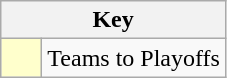<table class="wikitable" style="text-align: center;">
<tr>
<th colspan=2>Key</th>
</tr>
<tr>
<td style="background:#ffc; width:20px;"></td>
<td align=left>Teams to Playoffs</td>
</tr>
</table>
